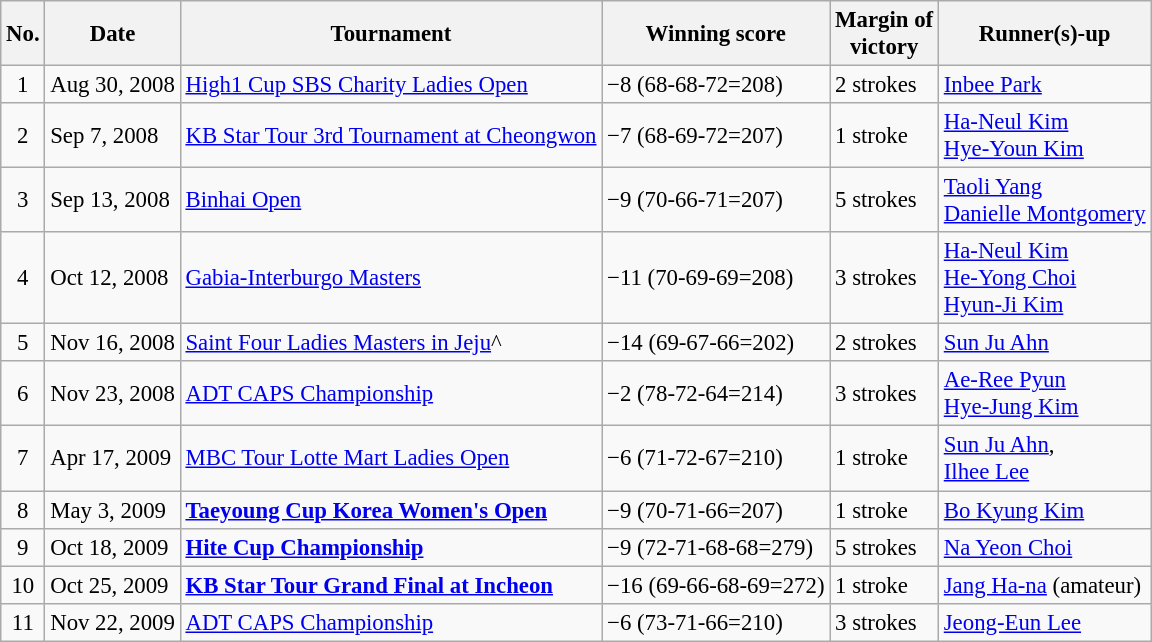<table class="wikitable" style="font-size:95%;">
<tr>
<th>No.</th>
<th>Date</th>
<th>Tournament</th>
<th>Winning score</th>
<th>Margin of<br>victory</th>
<th>Runner(s)-up</th>
</tr>
<tr>
<td align=center>1</td>
<td>Aug 30, 2008</td>
<td><a href='#'>High1 Cup SBS Charity Ladies Open</a></td>
<td>−8 (68-68-72=208)</td>
<td>2 strokes</td>
<td> <a href='#'>Inbee Park</a></td>
</tr>
<tr>
<td align=center>2</td>
<td>Sep 7, 2008</td>
<td><a href='#'>KB Star Tour 3rd Tournament at Cheongwon</a></td>
<td>−7 (68-69-72=207)</td>
<td>1 stroke</td>
<td> <a href='#'>Ha-Neul Kim</a> <br>  <a href='#'>Hye-Youn Kim</a></td>
</tr>
<tr>
<td align=center>3</td>
<td>Sep 13, 2008</td>
<td><a href='#'>Binhai Open</a></td>
<td>−9 (70-66-71=207)</td>
<td>5 strokes</td>
<td> <a href='#'>Taoli Yang</a> <br>  <a href='#'>Danielle Montgomery</a></td>
</tr>
<tr>
<td align=center>4</td>
<td>Oct 12, 2008</td>
<td><a href='#'>Gabia-Interburgo Masters</a></td>
<td>−11 (70-69-69=208)</td>
<td>3 strokes</td>
<td> <a href='#'>Ha-Neul Kim</a> <br>  <a href='#'>He-Yong Choi</a> <br>  <a href='#'>Hyun-Ji Kim</a></td>
</tr>
<tr>
<td align=center>5</td>
<td>Nov 16, 2008</td>
<td><a href='#'>Saint Four Ladies Masters in Jeju</a>^</td>
<td>−14 (69-67-66=202)</td>
<td>2 strokes</td>
<td> <a href='#'>Sun Ju Ahn</a></td>
</tr>
<tr>
<td align=center>6</td>
<td>Nov 23, 2008</td>
<td><a href='#'>ADT CAPS Championship</a></td>
<td>−2 (78-72-64=214)</td>
<td>3 strokes</td>
<td> <a href='#'>Ae-Ree Pyun</a> <br>  <a href='#'>Hye-Jung Kim</a></td>
</tr>
<tr>
<td align=center>7</td>
<td>Apr 17, 2009</td>
<td><a href='#'>MBC Tour Lotte Mart Ladies Open</a></td>
<td>−6 (71-72-67=210)</td>
<td>1 stroke</td>
<td> <a href='#'>Sun Ju Ahn</a>,<br>  <a href='#'>Ilhee Lee</a></td>
</tr>
<tr>
<td align=center>8</td>
<td>May 3, 2009</td>
<td><strong><a href='#'>Taeyoung Cup Korea Women's Open</a></strong></td>
<td>−9 (70-71-66=207)</td>
<td>1 stroke</td>
<td> <a href='#'>Bo Kyung Kim</a></td>
</tr>
<tr>
<td align=center>9</td>
<td>Oct 18, 2009</td>
<td><strong><a href='#'>Hite Cup Championship</a></strong></td>
<td>−9 (72-71-68-68=279)</td>
<td>5 strokes</td>
<td> <a href='#'>Na Yeon Choi</a></td>
</tr>
<tr>
<td align=center>10</td>
<td>Oct 25, 2009</td>
<td><strong><a href='#'>KB Star Tour Grand Final at Incheon</a></strong></td>
<td>−16 (69-66-68-69=272)</td>
<td>1 stroke</td>
<td> <a href='#'>Jang Ha-na</a> (amateur)</td>
</tr>
<tr>
<td align=center>11</td>
<td>Nov 22, 2009</td>
<td><a href='#'>ADT CAPS Championship</a></td>
<td>−6 (73-71-66=210)</td>
<td>3 strokes</td>
<td> <a href='#'>Jeong-Eun Lee</a></td>
</tr>
</table>
